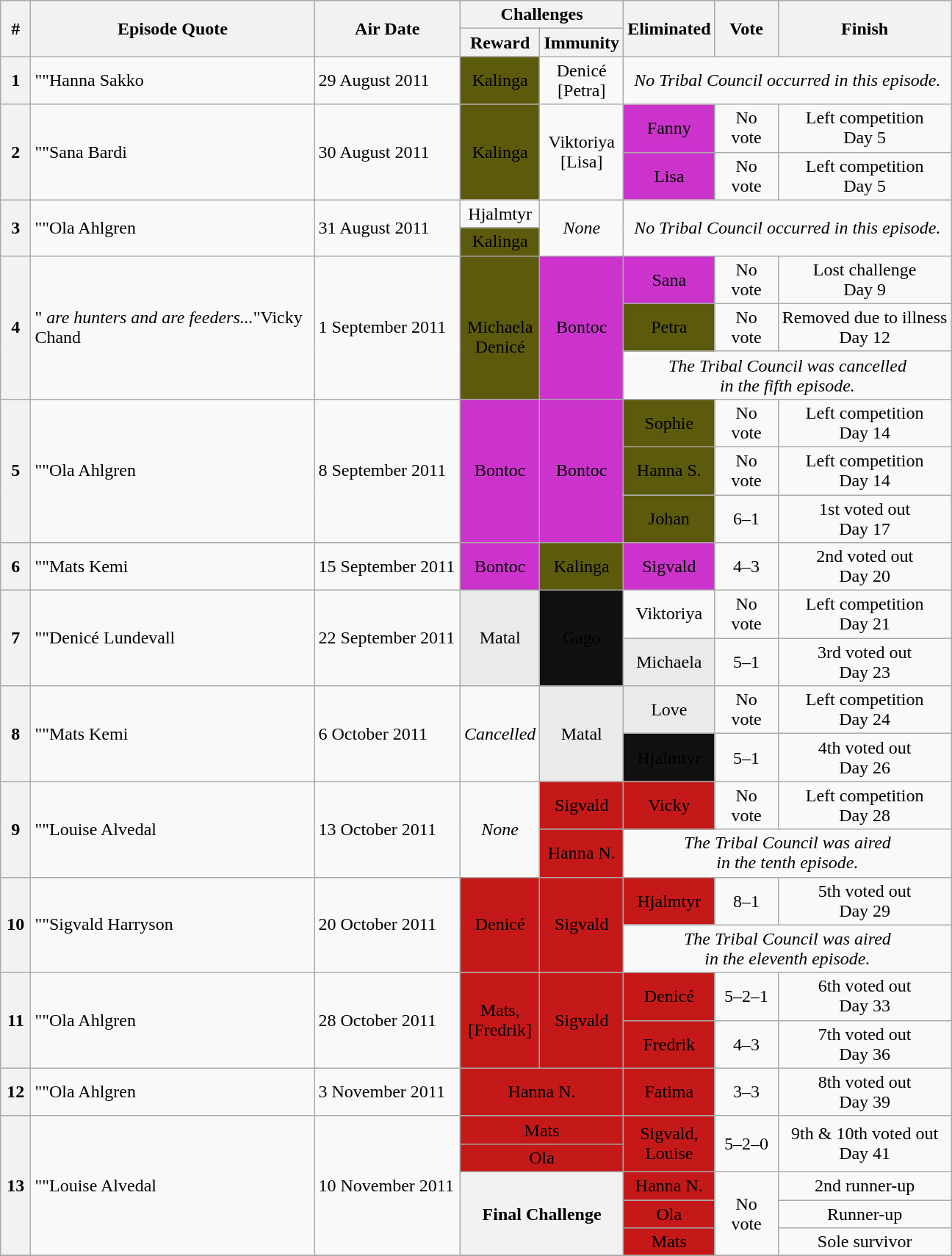<table class="wikitable" style="margin:auto; text-align:center">
<tr>
<th rowspan=2 width=20>#</th>
<th rowspan=2 width=250>Episode Quote</th>
<th rowspan=2 width=125>Air Date</th>
<th colspan=2>Challenges</th>
<th rowspan=2 width=65>Eliminated</th>
<th rowspan=2 width=50>Vote</th>
<th rowspan=2 width=150>Finish</th>
</tr>
<tr>
<th width=62>Reward</th>
<th width=62>Immunity</th>
</tr>
<tr>
<th>1</th>
<td align=left>""Hanna Sakko</td>
<td align=left>29 August 2011</td>
<td bgcolor=#5C5A0C><span>Kalinga</span></td>
<td>Denicé<br>[Petra]</td>
<td colspan=3><em>No Tribal Council occurred in this episode.</em></td>
</tr>
<tr>
<th rowspan=2>2</th>
<td rowspan=2 align=left>""Sana Bardi</td>
<td rowspan=2 align=left>30 August 2011</td>
<td rowspan=2 bgcolor=#5C5A0C><span>Kalinga</span></td>
<td rowspan=2>Viktoriya<br>[Lisa]</td>
<td bgcolor=#CC33CC><span>Fanny</span></td>
<td>No vote</td>
<td>Left competition<br>Day 5</td>
</tr>
<tr>
<td bgcolor=#CC33CC><span>Lisa</span></td>
<td>No vote</td>
<td>Left competition<br>Day 5</td>
</tr>
<tr>
<th rowspan=2>3</th>
<td rowspan=2 align=left>""Ola Ahlgren</td>
<td rowspan=2 align=left>31 August 2011</td>
<td>Hjalmtyr</td>
<td rowspan=2><em>None</em></td>
<td rowspan=2 colspan=3><em>No Tribal Council occurred in this episode.</em></td>
</tr>
<tr>
<td bgcolor=#5C5A0C><span>Kalinga</span></td>
</tr>
<tr>
<th rowspan=3>4</th>
<td rowspan=3 align=left>" <em>are hunters and</em>  <em>are feeders...</em>"Vicky Chand</td>
<td rowspan=3 align=left>1 September 2011</td>
<td rowspan=3 bgcolor=#5C5A0C><br><span>Michaela</span><br><span>Denicé</span></td>
<td rowspan=3 bgcolor=#CC33CC><span>Bontoc</span></td>
<td bgcolor=#CC33CC><span>Sana</span></td>
<td>No vote</td>
<td>Lost challenge<br>Day 9</td>
</tr>
<tr>
<td bgcolor=#5C5A0C><span>Petra</span></td>
<td>No vote</td>
<td>Removed due to illness<br>Day 12</td>
</tr>
<tr>
<td colspan=3><em>The Tribal Council was cancelled<br>in the fifth episode.</em></td>
</tr>
<tr>
<th rowspan=3>5</th>
<td rowspan=3 align=left>""Ola Ahlgren</td>
<td rowspan=3 align=left>8 September 2011</td>
<td rowspan=3 bgcolor=#CC33CC><span>Bontoc</span></td>
<td rowspan=3 bgcolor=#CC33CC><span>Bontoc</span></td>
<td bgcolor=#5C5A0C><span>Sophie</span></td>
<td>No vote</td>
<td>Left competition<br>Day 14</td>
</tr>
<tr>
<td bgcolor=#5C5A0C><span>Hanna S.</span></td>
<td>No vote</td>
<td>Left competition<br>Day 14</td>
</tr>
<tr>
<td bgcolor=#5C5A0C><span>Johan</span></td>
<td>6–1</td>
<td>1st voted out<br>Day 17</td>
</tr>
<tr>
<th>6</th>
<td align=left>""Mats Kemi</td>
<td align=left>15 September 2011</td>
<td bgcolor=#CC33CC><span>Bontoc</span></td>
<td bgcolor=#5C5A0C><span>Kalinga</span></td>
<td bgcolor=#CC33CC><span>Sigvald</span></td>
<td>4–3</td>
<td>2nd voted out<br>Day 20</td>
</tr>
<tr>
<th rowspan=2>7</th>
<td rowspan=2 align=left>""Denicé Lundevall</td>
<td rowspan=2 align=left>22 September 2011</td>
<td rowspan=2 bgcolor=#EAEAEA>Matal</td>
<td rowspan=2 bgcolor=#111111><span>Gago</span></td>
<td>Viktoriya</td>
<td>No vote</td>
<td>Left competition<br>Day 21</td>
</tr>
<tr>
<td bgcolor=#EAEAEA>Michaela</td>
<td>5–1</td>
<td>3rd voted out<br>Day 23</td>
</tr>
<tr>
<th rowspan=2>8</th>
<td rowspan=2 align=left>""Mats Kemi</td>
<td rowspan=2 align=left>6 October 2011</td>
<td rowspan=2><em>Cancelled</em></td>
<td rowspan=2 bgcolor=#EAEAEA>Matal</td>
<td bgcolor=#EAEAEA>Love</td>
<td>No vote</td>
<td>Left competition<br>Day 24</td>
</tr>
<tr>
<td bgcolor=#111111><span>Hjalmtyr</span></td>
<td>5–1</td>
<td>4th voted out<br>Day 26</td>
</tr>
<tr>
<th rowspan=2>9</th>
<td rowspan=2 align=left>""Louise Alvedal</td>
<td rowspan=2 align=left>13 October 2011</td>
<td rowspan=2><em>None</em></td>
<td bgcolor=#C51919><span>Sigvald</span></td>
<td bgcolor=#C51919><span>Vicky</span></td>
<td>No vote</td>
<td>Left competition<br>Day 28</td>
</tr>
<tr>
<td bgcolor=#C51919><span>Hanna N.</span></td>
<td colspan=3><em>The Tribal Council was aired<br>in the tenth episode.</em></td>
</tr>
<tr>
<th rowspan=2>10</th>
<td rowspan=2 align=left>""Sigvald Harryson</td>
<td rowspan=2 align=left>20 October 2011</td>
<td rowspan=2 bgcolor=#C51919><span>Denicé</span></td>
<td rowspan=2 bgcolor=#C51919><span>Sigvald</span></td>
<td bgcolor=#C51919><span>Hjalmtyr</span></td>
<td>8–1</td>
<td>5th voted out<br>Day 29</td>
</tr>
<tr>
<td colspan=3><em>The Tribal Council was aired<br>in the eleventh episode.</em></td>
</tr>
<tr>
<th rowspan=2>11</th>
<td rowspan=2 align=left>""Ola Ahlgren</td>
<td rowspan=2 align=left>28 October 2011</td>
<td rowspan=2 bgcolor=#C51919><span>Mats,<br>[Fredrik]</span></td>
<td rowspan=2 bgcolor=#C51919><span>Sigvald</span></td>
<td bgcolor=#C51919><span>Denicé</span></td>
<td>5–2–1</td>
<td>6th voted out<br>Day 33</td>
</tr>
<tr>
<td bgcolor=#C51919><span>Fredrik</span></td>
<td>4–3</td>
<td>7th voted out<br>Day 36</td>
</tr>
<tr>
<th>12</th>
<td align=left>""Ola Ahlgren</td>
<td align=left>3 November 2011</td>
<td colspan=2 bgcolor=#C51919><span>Hanna N.</span></td>
<td bgcolor=#C51919><span>Fatima</span></td>
<td>3–3</td>
<td>8th voted out<br>Day 39</td>
</tr>
<tr>
<th rowspan=5>13</th>
<td rowspan=5 align=left>""Louise Alvedal</td>
<td rowspan=5 align=left>10 November 2011</td>
<td colspan=2 bgcolor=#C51919><span>Mats</span></td>
<td rowspan=2 bgcolor=#C51919><span>Sigvald</span>,<br>Louise</td>
<td rowspan=2>5–2–0</td>
<td rowspan=2>9th & 10th voted out<br>Day 41</td>
</tr>
<tr>
<td colspan=2 bgcolor=#C51919><span>Ola</span></td>
</tr>
<tr>
<th colspan=2 rowspan=3>Final Challenge</th>
<td bgcolor=#C51919><span>Hanna N.</span></td>
<td rowspan=3>No vote</td>
<td>2nd runner-up</td>
</tr>
<tr>
<td bgcolor=#C51919><span>Ola</span></td>
<td>Runner-up</td>
</tr>
<tr>
<td bgcolor=#C51919><span>Mats</span></td>
<td>Sole survivor</td>
</tr>
<tr>
</tr>
</table>
